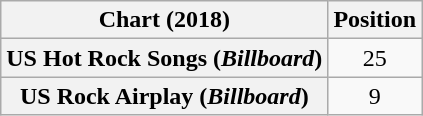<table class="wikitable sortable plainrowheaders" style="text-align:center">
<tr>
<th scope="col">Chart (2018)</th>
<th scope="col">Position</th>
</tr>
<tr>
<th scope="row">US Hot Rock Songs (<em>Billboard</em>)</th>
<td>25</td>
</tr>
<tr>
<th scope="row">US Rock Airplay (<em>Billboard</em>)</th>
<td>9</td>
</tr>
</table>
